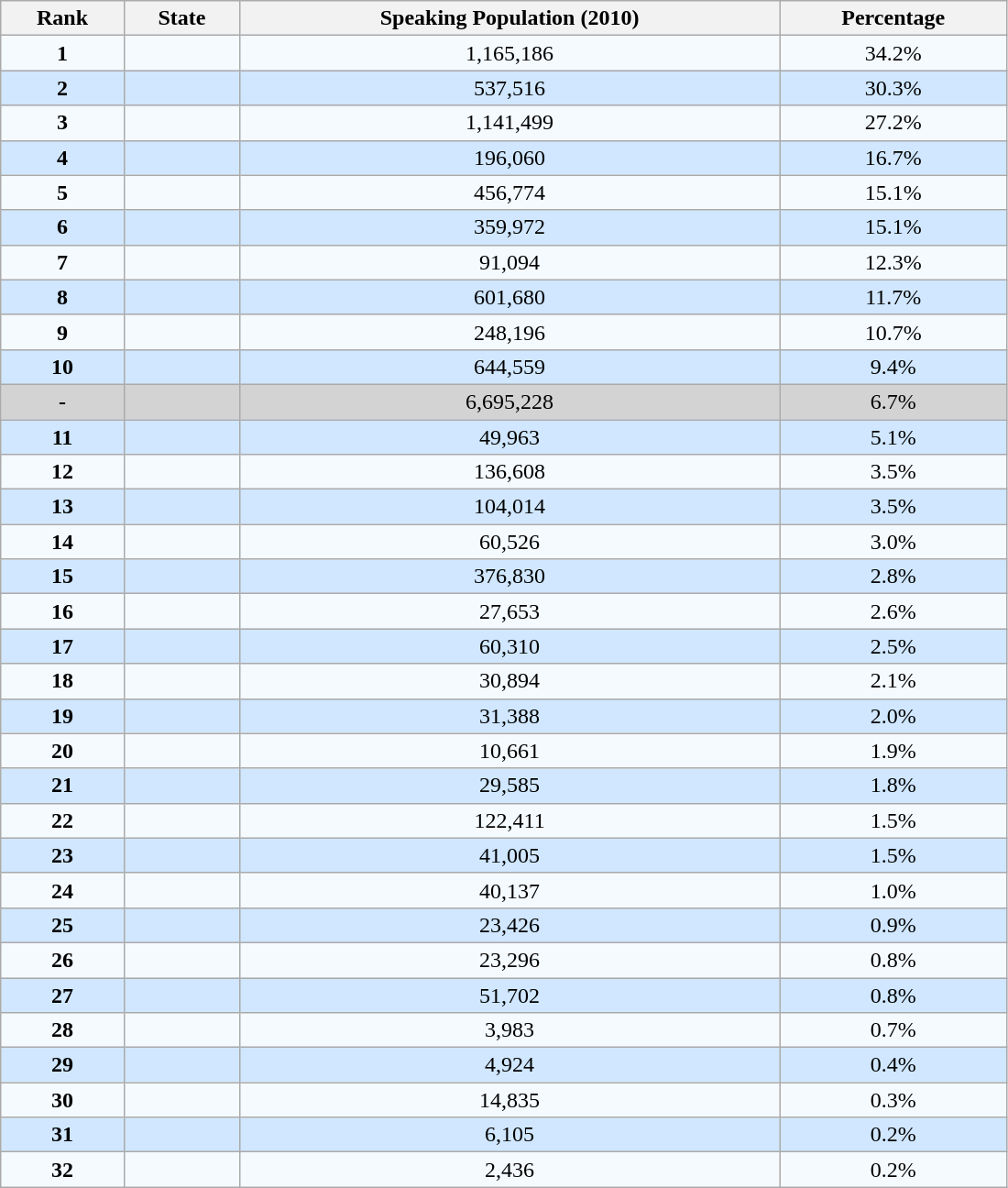<table class="wikitable sortable" style="width:58%;">
<tr>
<th><strong>Rank</strong></th>
<th><strong>State</strong></th>
<th><strong>Speaking Population (2010)</strong></th>
<th><strong>Percentage</strong></th>
</tr>
<tr bgcolor="#f5faff">
<td align="center"><strong>1</strong></td>
<td align="left"></td>
<td align="center">1,165,186</td>
<td align="center">34.2%</td>
</tr>
<tr bgcolor="#d0e7ff">
<td align="center"><strong>2</strong></td>
<td align="left"></td>
<td align="center">537,516</td>
<td align="center">30.3%</td>
</tr>
<tr bgcolor="#f5faff">
<td align="center"><strong>3</strong></td>
<td align="left"></td>
<td align="center">1,141,499</td>
<td align="center">27.2%</td>
</tr>
<tr bgcolor="#d0e7ff">
<td align="center"><strong>4</strong></td>
<td align="left"></td>
<td align="center">196,060</td>
<td align="center">16.7%</td>
</tr>
<tr bgcolor="#f5faff">
<td align="center"><strong>5</strong></td>
<td align="left"></td>
<td align="center">456,774</td>
<td align="center">15.1%</td>
</tr>
<tr bgcolor="#d0e7ff">
<td align="center"><strong>6</strong></td>
<td align="left"></td>
<td align="center">359,972</td>
<td align="center">15.1%</td>
</tr>
<tr bgcolor="#f5faff">
<td align="center"><strong>7</strong></td>
<td align="left"></td>
<td align="center">91,094</td>
<td align="center">12.3%</td>
</tr>
<tr bgcolor="#d0e7ff">
<td align="center"><strong>8</strong></td>
<td align="left"></td>
<td align="center">601,680</td>
<td align="center">11.7%</td>
</tr>
<tr bgcolor="#f5faff">
<td align="center"><strong>9</strong></td>
<td align="left"></td>
<td align="center">248,196</td>
<td align="center">10.7%</td>
</tr>
<tr bgcolor="#d0e7ff">
<td align="center"><strong>10</strong></td>
<td align="left"></td>
<td align="center">644,559</td>
<td align="center">9.4%</td>
</tr>
<tr bgcolor="lightgrey">
<td align="center"><strong>-</strong></td>
<td align="left"></td>
<td align="center">6,695,228</td>
<td align="center">6.7%</td>
</tr>
<tr bgcolor="#d0e7ff">
<td align="center"><strong>11</strong></td>
<td align="left"></td>
<td align="center">49,963</td>
<td align="center">5.1%</td>
</tr>
<tr bgcolor="#f5faff">
<td align="center"><strong>12</strong></td>
<td align="left"></td>
<td align="center">136,608</td>
<td align="center">3.5%</td>
</tr>
<tr bgcolor="#d0e7ff">
<td align="center"><strong>13</strong></td>
<td align="left"></td>
<td align="center">104,014</td>
<td align="center">3.5%</td>
</tr>
<tr bgcolor="#f5faff">
<td align="center"><strong>14</strong></td>
<td align="left"></td>
<td align="center">60,526</td>
<td align="center">3.0%</td>
</tr>
<tr bgcolor="#d0e7ff">
<td align="center"><strong>15</strong></td>
<td align="left"></td>
<td align="center">376,830</td>
<td align="center">2.8%</td>
</tr>
<tr bgcolor="#f5faff">
<td align="center"><strong>16</strong></td>
<td align="left"></td>
<td align="center">27,653</td>
<td align="center">2.6%</td>
</tr>
<tr bgcolor="#d0e7ff">
<td align="center"><strong>17</strong></td>
<td align="left"></td>
<td align="center">60,310</td>
<td align="center">2.5%</td>
</tr>
<tr bgcolor="#f5faff">
<td align="center"><strong>18</strong></td>
<td align="left"></td>
<td align="center">30,894</td>
<td align="center">2.1%</td>
</tr>
<tr bgcolor="#d0e7ff">
<td align="center"><strong>19</strong></td>
<td align="left"></td>
<td align="center">31,388</td>
<td align="center">2.0%</td>
</tr>
<tr bgcolor="#f5faff">
<td align="center"><strong>20</strong></td>
<td align="left"></td>
<td align="center">10,661</td>
<td align="center">1.9%</td>
</tr>
<tr bgcolor="#d0e7ff">
<td align="center"><strong>21</strong></td>
<td align="left"></td>
<td align="center">29,585</td>
<td align="center">1.8%</td>
</tr>
<tr bgcolor="#f5faff">
<td align="center"><strong>22</strong></td>
<td align="left"></td>
<td align="center">122,411</td>
<td align="center">1.5%</td>
</tr>
<tr bgcolor="#d0e7ff">
<td align="center"><strong>23</strong></td>
<td align="left"></td>
<td align="center">41,005</td>
<td align="center">1.5%</td>
</tr>
<tr bgcolor="#f5faff">
<td align="center"><strong>24</strong></td>
<td align="left"></td>
<td align="center">40,137</td>
<td align="center">1.0%</td>
</tr>
<tr bgcolor="#d0e7ff">
<td align="center"><strong>25</strong></td>
<td align="left"></td>
<td align="center">23,426</td>
<td align="center">0.9%</td>
</tr>
<tr bgcolor="#f5faff">
<td align="center"><strong>26</strong></td>
<td align="left"></td>
<td align="center">23,296</td>
<td align="center">0.8%</td>
</tr>
<tr bgcolor="#d0e7ff">
<td align="center"><strong>27</strong></td>
<td align="left"></td>
<td align="center">51,702</td>
<td align="center">0.8%</td>
</tr>
<tr bgcolor="#f5faff">
<td align="center"><strong>28</strong></td>
<td align="left"></td>
<td align="center">3,983</td>
<td align="center">0.7%</td>
</tr>
<tr bgcolor="#d0e7ff">
<td align="center"><strong>29</strong></td>
<td align="left"></td>
<td align="center">4,924</td>
<td align="center">0.4%</td>
</tr>
<tr bgcolor="#f5faff">
<td align="center"><strong>30</strong></td>
<td align="left"></td>
<td align="center">14,835</td>
<td align="center">0.3%</td>
</tr>
<tr bgcolor="#d0e7ff">
<td align="center"><strong>31</strong></td>
<td align="left"></td>
<td align="center">6,105</td>
<td align="center">0.2%</td>
</tr>
<tr bgcolor="#f5faff">
<td align="center"><strong>32</strong></td>
<td align="left"></td>
<td align="center">2,436</td>
<td align="center">0.2%</td>
</tr>
</table>
